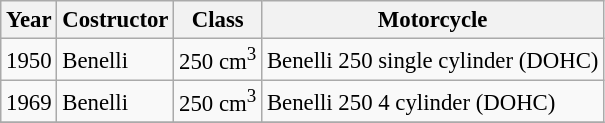<table class="wikitable" style="font-size:95%;">
<tr>
<th>Year</th>
<th>Costructor</th>
<th>Class</th>
<th>Motorcycle</th>
</tr>
<tr>
<td>1950</td>
<td> Benelli</td>
<td>250 cm<sup>3</sup></td>
<td>Benelli 250 single cylinder (DOHC)</td>
</tr>
<tr>
<td>1969</td>
<td> Benelli</td>
<td>250 cm<sup>3</sup></td>
<td>Benelli 250 4 cylinder (DOHC)</td>
</tr>
<tr>
</tr>
</table>
